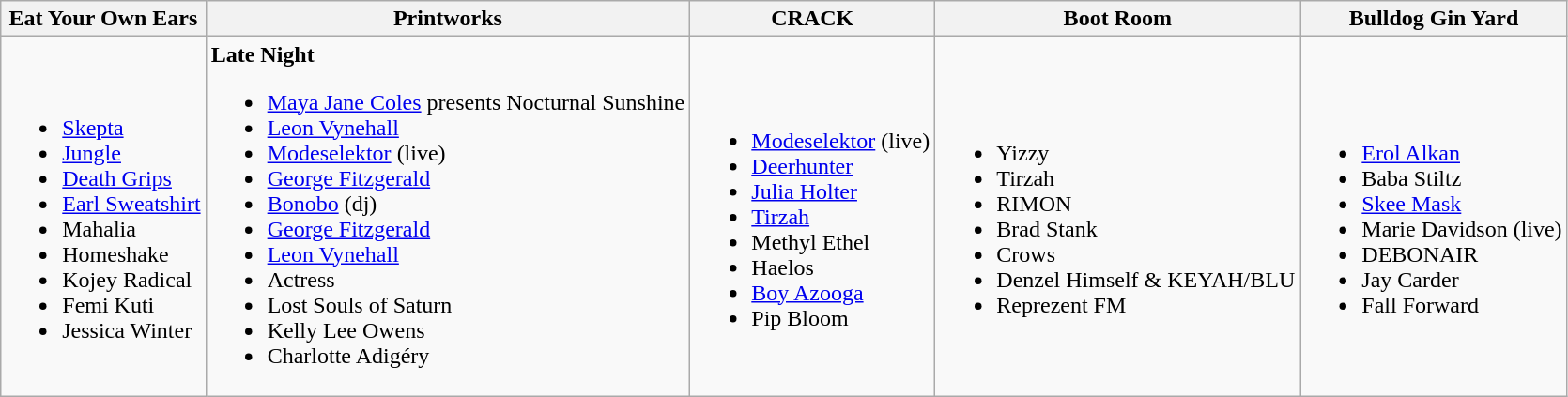<table class="wikitable">
<tr>
<th>Eat Your Own Ears</th>
<th>Printworks</th>
<th>CRACK</th>
<th>Boot Room</th>
<th>Bulldog Gin Yard</th>
</tr>
<tr>
<td><br><ul><li><a href='#'>Skepta</a></li><li><a href='#'>Jungle</a></li><li><a href='#'>Death Grips</a></li><li><a href='#'>Earl Sweatshirt</a></li><li>Mahalia</li><li>Homeshake</li><li>Kojey Radical</li><li>Femi Kuti</li><li>Jessica Winter</li></ul></td>
<td><strong>Late Night</strong><br><ul><li><a href='#'>Maya Jane Coles</a> presents Nocturnal Sunshine</li><li><a href='#'>Leon Vynehall</a></li><li><a href='#'>Modeselektor</a> (live)</li><li><a href='#'>George Fitzgerald</a></li><li><a href='#'>Bonobo</a> (dj)</li><li><a href='#'>George Fitzgerald</a></li><li><a href='#'>Leon Vynehall</a></li><li>Actress</li><li>Lost Souls of Saturn</li><li>Kelly Lee Owens</li><li>Charlotte Adigéry</li></ul></td>
<td><br><ul><li><a href='#'>Modeselektor</a> (live)</li><li><a href='#'>Deerhunter</a></li><li><a href='#'>Julia Holter</a></li><li><a href='#'>Tirzah</a></li><li>Methyl Ethel</li><li>Haelos</li><li><a href='#'>Boy Azooga</a></li><li>Pip Bloom</li></ul></td>
<td><br><ul><li>Yizzy</li><li>Tirzah</li><li>RIMON</li><li>Brad Stank</li><li>Crows</li><li>Denzel Himself & KEYAH/BLU</li><li>Reprezent FM</li></ul></td>
<td><br><ul><li><a href='#'>Erol Alkan</a></li><li>Baba Stiltz</li><li><a href='#'>Skee Mask</a></li><li>Marie Davidson (live)</li><li>DEBONAIR</li><li>Jay Carder</li><li>Fall Forward</li></ul></td>
</tr>
</table>
